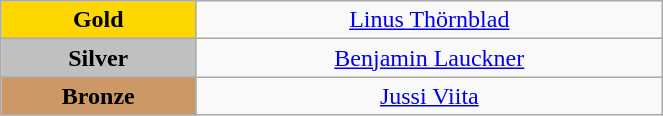<table class="wikitable" style="text-align:center; " width="35%">
<tr>
<td bgcolor="gold"><strong>Gold</strong></td>
<td><a href='#'>Linus Thörnblad</a><br>  <small><em></em></small></td>
</tr>
<tr>
<td bgcolor="silver"><strong>Silver</strong></td>
<td><a href='#'>Benjamin Lauckner</a><br>  <small><em></em></small></td>
</tr>
<tr>
<td bgcolor="CC9966"><strong>Bronze</strong></td>
<td><a href='#'>Jussi Viita</a><br>  <small><em></em></small></td>
</tr>
</table>
